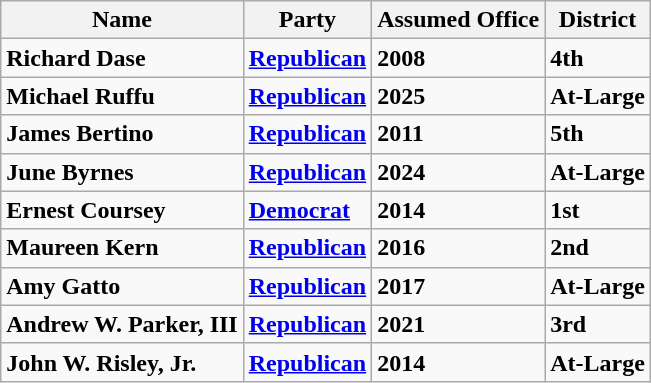<table class="wikitable">
<tr>
<th>Name</th>
<th>Party</th>
<th>Assumed Office</th>
<th>District</th>
</tr>
<tr>
<td><strong>Richard Dase</strong></td>
<td><a href='#'><strong>Republican</strong></a></td>
<td><strong>2008</strong></td>
<td><strong>4th</strong></td>
</tr>
<tr>
<td><strong>Michael Ruffu</strong></td>
<td><a href='#'><strong>Republican</strong></a></td>
<td><strong>2025</strong></td>
<td><strong>At-Large</strong></td>
</tr>
<tr>
<td><strong>James Bertino</strong></td>
<td><a href='#'><strong>Republican</strong></a></td>
<td><strong>2011</strong></td>
<td><strong>5th</strong></td>
</tr>
<tr>
<td><strong>June Byrnes</strong></td>
<td><a href='#'><strong>Republican</strong></a></td>
<td><strong>2024</strong></td>
<td><strong>At-Large</strong></td>
</tr>
<tr>
<td><strong>Ernest Coursey</strong></td>
<td><a href='#'><strong>Democrat</strong></a></td>
<td><strong>2014</strong></td>
<td><strong>1st</strong></td>
</tr>
<tr>
<td><strong>Maureen Kern</strong></td>
<td><a href='#'><strong>Republican</strong></a></td>
<td><strong>2016</strong></td>
<td><strong>2nd</strong></td>
</tr>
<tr>
<td><strong>Amy Gatto</strong></td>
<td><a href='#'><strong>Republican</strong></a></td>
<td><strong>2017</strong></td>
<td><strong>At-Large</strong></td>
</tr>
<tr>
<td><strong>Andrew W. Parker, III</strong></td>
<td><a href='#'><strong>Republican</strong></a></td>
<td><strong>2021</strong></td>
<td><strong>3rd</strong></td>
</tr>
<tr>
<td><strong>John W. Risley, Jr.</strong></td>
<td><a href='#'><strong>Republican</strong></a></td>
<td><strong>2014</strong></td>
<td><strong>At-Large</strong></td>
</tr>
</table>
